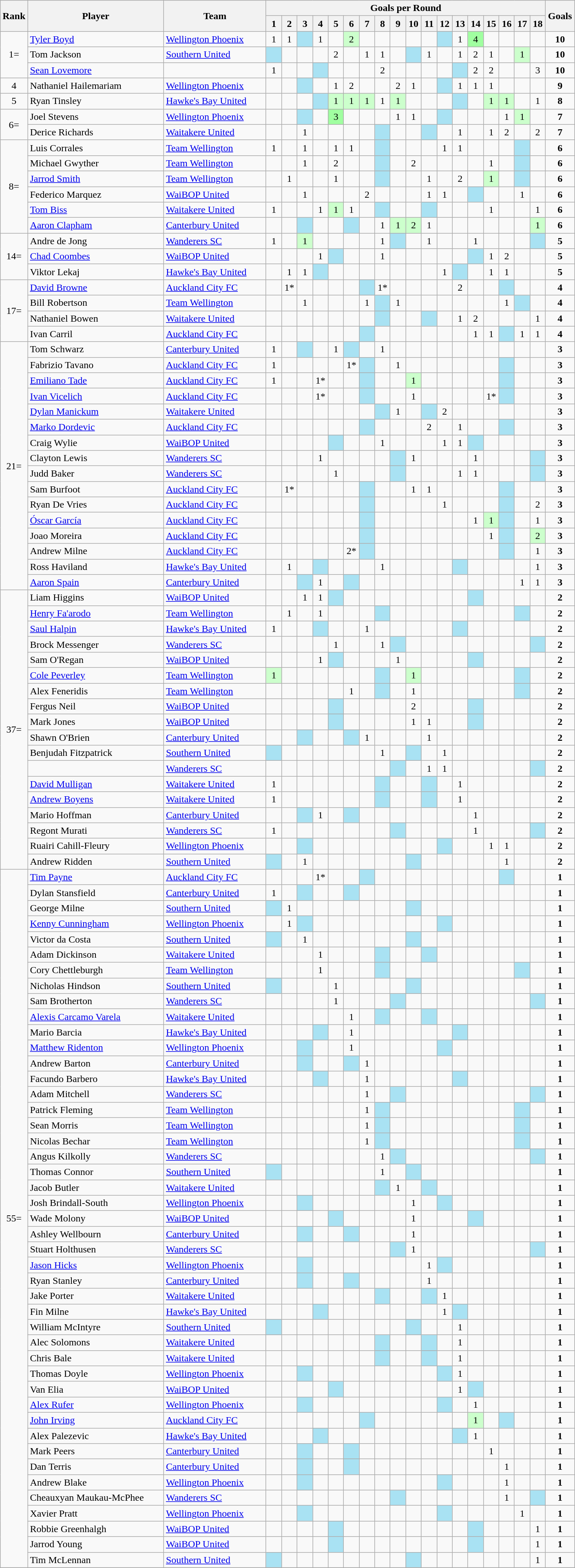<table class="wikitable" style="text-align:center;">
<tr>
<th width=25 rowspan=2>Rank</th>
<th width=215 rowspan=2>Player</th>
<th width=160 rowspan=2>Team</th>
<th colspan=18>Goals per Round</th>
<th width=40 rowspan=2>Goals</th>
</tr>
<tr>
<th width=18>1</th>
<th width=18>2</th>
<th width=18>3</th>
<th width=18>4</th>
<th width=18>5</th>
<th width=18>6</th>
<th width=18>7</th>
<th width=18>8</th>
<th width=18>9</th>
<th width=18>10</th>
<th width=18>11</th>
<th width=18>12</th>
<th width=18>13</th>
<th width=18>14</th>
<th width=18>15</th>
<th width=18>16</th>
<th width=18>17</th>
<th width=18>18</th>
</tr>
<tr>
<td rowspan=3>1=</td>
<td align=left> <a href='#'>Tyler Boyd</a></td>
<td align=left> <a href='#'>Wellington Phoenix</a></td>
<td>1</td>
<td>1</td>
<td bgcolor=#A9E2F3></td>
<td>1</td>
<td></td>
<td bgcolor=#CCFFCC>2</td>
<td></td>
<td></td>
<td></td>
<td></td>
<td></td>
<td bgcolor=#A9E2F3></td>
<td>1</td>
<td bgcolor=#a0ffa0>4</td>
<td></td>
<td></td>
<td></td>
<td></td>
<td><strong>10</strong></td>
</tr>
<tr>
<td align=left> Tom Jackson</td>
<td align=left> <a href='#'>Southern United</a></td>
<td bgcolor=#A9E2F3></td>
<td></td>
<td></td>
<td></td>
<td>2</td>
<td></td>
<td>1</td>
<td>1</td>
<td></td>
<td bgcolor=#A9E2F3></td>
<td>1</td>
<td></td>
<td>1</td>
<td>2</td>
<td>1</td>
<td></td>
<td bgcolor=#CCFFCC>1</td>
<td></td>
<td><strong>10</strong></td>
</tr>
<tr>
<td align=left> <a href='#'>Sean Lovemore</a></td>
<td align=left></td>
<td>1</td>
<td></td>
<td></td>
<td bgcolor=#A9E2F3></td>
<td></td>
<td></td>
<td></td>
<td>2</td>
<td></td>
<td></td>
<td></td>
<td></td>
<td bgcolor=#A9E2F3></td>
<td>2</td>
<td>2</td>
<td></td>
<td></td>
<td>3</td>
<td><strong>10</strong></td>
</tr>
<tr>
<td rowspan=1>4</td>
<td align=left> Nathaniel Hailemariam</td>
<td align=left> <a href='#'>Wellington Phoenix</a></td>
<td></td>
<td></td>
<td bgcolor=#A9E2F3></td>
<td></td>
<td>1</td>
<td>2</td>
<td></td>
<td></td>
<td>2</td>
<td>1</td>
<td></td>
<td bgcolor=#A9E2F3></td>
<td>1</td>
<td>1</td>
<td>1</td>
<td></td>
<td></td>
<td></td>
<td><strong>9</strong></td>
</tr>
<tr>
<td rowspan=1>5</td>
<td align=left> Ryan Tinsley</td>
<td align=left> <a href='#'>Hawke's Bay United</a></td>
<td></td>
<td></td>
<td></td>
<td bgcolor=#A9E2F3></td>
<td bgcolor=#CCFFCC>1</td>
<td bgcolor=#CCFFCC>1</td>
<td bgcolor=#CCFFCC>1</td>
<td>1</td>
<td bgcolor=#CCFFCC>1</td>
<td></td>
<td></td>
<td></td>
<td bgcolor=#A9E2F3></td>
<td></td>
<td bgcolor=#CCFFCC>1</td>
<td bgcolor=#CCFFCC>1</td>
<td></td>
<td>1</td>
<td><strong>8</strong></td>
</tr>
<tr>
<td rowspan=2>6=</td>
<td align=left> Joel Stevens</td>
<td align=left> <a href='#'>Wellington Phoenix</a></td>
<td></td>
<td></td>
<td bgcolor=#A9E2F3></td>
<td></td>
<td bgcolor=#a0ffa0>3</td>
<td></td>
<td></td>
<td></td>
<td>1</td>
<td>1</td>
<td></td>
<td bgcolor=#A9E2F3></td>
<td></td>
<td></td>
<td></td>
<td>1</td>
<td bgcolor=#CCFFCC>1</td>
<td></td>
<td><strong>7</strong></td>
</tr>
<tr>
<td align=left> Derice Richards</td>
<td align=left> <a href='#'>Waitakere United</a></td>
<td></td>
<td></td>
<td>1</td>
<td></td>
<td></td>
<td></td>
<td></td>
<td bgcolor=#A9E2F3></td>
<td></td>
<td></td>
<td bgcolor=#A9E2F3></td>
<td></td>
<td>1</td>
<td></td>
<td>1</td>
<td>2</td>
<td></td>
<td>2</td>
<td><strong>7</strong></td>
</tr>
<tr>
<td rowspan=6>8=</td>
<td align=left> Luis Corrales</td>
<td align=left> <a href='#'>Team Wellington</a></td>
<td>1</td>
<td></td>
<td>1</td>
<td></td>
<td>1</td>
<td>1</td>
<td></td>
<td bgcolor=#A9E2F3></td>
<td></td>
<td></td>
<td></td>
<td>1</td>
<td>1</td>
<td></td>
<td></td>
<td></td>
<td bgcolor=#A9E2F3></td>
<td></td>
<td><strong>6</strong></td>
</tr>
<tr>
<td align=left> Michael Gwyther</td>
<td align=left> <a href='#'>Team Wellington</a></td>
<td></td>
<td></td>
<td>1</td>
<td></td>
<td>2</td>
<td></td>
<td></td>
<td bgcolor=#A9E2F3></td>
<td></td>
<td>2</td>
<td></td>
<td></td>
<td></td>
<td></td>
<td>1</td>
<td></td>
<td bgcolor=#A9E2F3></td>
<td></td>
<td><strong>6</strong></td>
</tr>
<tr>
<td align=left> <a href='#'>Jarrod Smith</a></td>
<td align=left> <a href='#'>Team Wellington</a></td>
<td></td>
<td>1</td>
<td></td>
<td></td>
<td>1</td>
<td></td>
<td></td>
<td bgcolor=#A9E2F3></td>
<td></td>
<td></td>
<td>1</td>
<td></td>
<td>2</td>
<td></td>
<td bgcolor=#CCFFCC>1</td>
<td></td>
<td bgcolor=#A9E2F3></td>
<td></td>
<td><strong>6</strong></td>
</tr>
<tr>
<td align=left> Federico Marquez</td>
<td align=left> <a href='#'>WaiBOP United</a></td>
<td></td>
<td></td>
<td>1</td>
<td></td>
<td></td>
<td></td>
<td>2</td>
<td></td>
<td></td>
<td></td>
<td>1</td>
<td>1</td>
<td></td>
<td bgcolor=#A9E2F3></td>
<td></td>
<td></td>
<td>1</td>
<td></td>
<td><strong>6</strong></td>
</tr>
<tr>
<td align=left> <a href='#'>Tom Biss</a></td>
<td align=left> <a href='#'>Waitakere United</a></td>
<td>1</td>
<td></td>
<td></td>
<td>1</td>
<td bgcolor=#CCFFCC>1</td>
<td>1</td>
<td></td>
<td bgcolor=#A9E2F3></td>
<td></td>
<td></td>
<td bgcolor=#A9E2F3></td>
<td></td>
<td></td>
<td></td>
<td>1</td>
<td></td>
<td></td>
<td>1</td>
<td><strong>6</strong></td>
</tr>
<tr>
<td align=left> <a href='#'>Aaron Clapham</a></td>
<td align=left> <a href='#'>Canterbury United</a></td>
<td></td>
<td></td>
<td bgcolor=#A9E2F3></td>
<td></td>
<td></td>
<td bgcolor=#A9E2F3></td>
<td></td>
<td>1</td>
<td bgcolor=#CCFFCC>1</td>
<td bgcolor=#CCFFCC>2</td>
<td>1</td>
<td></td>
<td></td>
<td></td>
<td></td>
<td></td>
<td></td>
<td bgcolor=#CCFFCC>1</td>
<td><strong>6</strong></td>
</tr>
<tr>
<td rowspan=3>14=</td>
<td align=left> Andre de Jong</td>
<td align=left> <a href='#'>Wanderers SC</a></td>
<td>1</td>
<td></td>
<td bgcolor=#CCFFCC>1</td>
<td></td>
<td></td>
<td></td>
<td></td>
<td>1</td>
<td bgcolor=#A9E2F3></td>
<td></td>
<td>1</td>
<td></td>
<td></td>
<td>1</td>
<td></td>
<td></td>
<td></td>
<td bgcolor=#A9E2F3></td>
<td><strong>5</strong></td>
</tr>
<tr>
<td align=left> <a href='#'>Chad Coombes</a></td>
<td align=left> <a href='#'>WaiBOP United</a></td>
<td></td>
<td></td>
<td></td>
<td>1</td>
<td bgcolor=#A9E2F3></td>
<td></td>
<td></td>
<td>1</td>
<td></td>
<td></td>
<td></td>
<td></td>
<td></td>
<td bgcolor=#A9E2F3></td>
<td>1</td>
<td>2</td>
<td></td>
<td></td>
<td><strong>5</strong></td>
</tr>
<tr>
<td align=left> Viktor Lekaj</td>
<td align=left> <a href='#'>Hawke's Bay United</a></td>
<td></td>
<td>1</td>
<td>1</td>
<td bgcolor=#A9E2F3></td>
<td></td>
<td></td>
<td></td>
<td></td>
<td></td>
<td></td>
<td></td>
<td>1</td>
<td bgcolor=#A9E2F3></td>
<td></td>
<td>1</td>
<td>1</td>
<td></td>
<td></td>
<td><strong>5</strong></td>
</tr>
<tr>
<td rowspan=4>17=</td>
<td align=left> <a href='#'>David Browne</a></td>
<td align=left> <a href='#'>Auckland City FC</a></td>
<td></td>
<td>1*</td>
<td></td>
<td></td>
<td></td>
<td></td>
<td bgcolor=#A9E2F3></td>
<td>1*</td>
<td></td>
<td></td>
<td></td>
<td></td>
<td>2</td>
<td></td>
<td></td>
<td bgcolor=#A9E2F3></td>
<td></td>
<td></td>
<td><strong>4</strong></td>
</tr>
<tr>
<td align=left> Bill Robertson</td>
<td align=left> <a href='#'>Team Wellington</a></td>
<td></td>
<td></td>
<td>1</td>
<td></td>
<td></td>
<td></td>
<td>1</td>
<td bgcolor=#A9E2F3></td>
<td>1</td>
<td></td>
<td></td>
<td></td>
<td></td>
<td></td>
<td></td>
<td>1</td>
<td bgcolor=#A9E2F3></td>
<td></td>
<td><strong>4</strong></td>
</tr>
<tr>
<td align=left> Nathaniel Bowen</td>
<td align=left> <a href='#'>Waitakere United</a></td>
<td></td>
<td></td>
<td></td>
<td></td>
<td></td>
<td></td>
<td></td>
<td bgcolor=#A9E2F3></td>
<td></td>
<td></td>
<td bgcolor=#A9E2F3></td>
<td></td>
<td>1</td>
<td>2</td>
<td></td>
<td></td>
<td></td>
<td>1</td>
<td><strong>4</strong></td>
</tr>
<tr>
<td align=left> Ivan Carril</td>
<td align=left> <a href='#'>Auckland City FC</a></td>
<td></td>
<td></td>
<td></td>
<td></td>
<td></td>
<td></td>
<td bgcolor=#A9E2F3></td>
<td></td>
<td></td>
<td></td>
<td></td>
<td></td>
<td></td>
<td>1</td>
<td>1</td>
<td bgcolor=#A9E2F3></td>
<td>1</td>
<td>1</td>
<td><strong>4</strong></td>
</tr>
<tr>
<td rowspan=16>21=</td>
<td align=left> Tom Schwarz</td>
<td align=left> <a href='#'>Canterbury United</a></td>
<td>1</td>
<td></td>
<td bgcolor=#A9E2F3></td>
<td></td>
<td>1</td>
<td bgcolor=#A9E2F3></td>
<td></td>
<td>1</td>
<td></td>
<td></td>
<td></td>
<td></td>
<td></td>
<td></td>
<td></td>
<td></td>
<td></td>
<td></td>
<td><strong>3</strong></td>
</tr>
<tr>
<td align=left> Fabrizio Tavano</td>
<td align=left> <a href='#'>Auckland City FC</a></td>
<td>1</td>
<td></td>
<td></td>
<td></td>
<td></td>
<td>1*</td>
<td bgcolor=#A9E2F3></td>
<td></td>
<td>1</td>
<td></td>
<td></td>
<td></td>
<td></td>
<td></td>
<td></td>
<td bgcolor=#A9E2F3></td>
<td></td>
<td></td>
<td><strong>3</strong></td>
</tr>
<tr>
<td align=left> <a href='#'>Emiliano Tade</a></td>
<td align=left> <a href='#'>Auckland City FC</a></td>
<td>1</td>
<td></td>
<td></td>
<td>1*</td>
<td></td>
<td></td>
<td bgcolor=#A9E2F3></td>
<td></td>
<td></td>
<td bgcolor=#CCFFCC>1</td>
<td></td>
<td></td>
<td></td>
<td></td>
<td></td>
<td bgcolor=#A9E2F3></td>
<td></td>
<td></td>
<td><strong>3</strong></td>
</tr>
<tr>
<td align=left> <a href='#'>Ivan Vicelich</a></td>
<td align=left> <a href='#'>Auckland City FC</a></td>
<td></td>
<td></td>
<td></td>
<td>1*</td>
<td></td>
<td></td>
<td bgcolor=#A9E2F3></td>
<td></td>
<td></td>
<td>1</td>
<td></td>
<td></td>
<td></td>
<td></td>
<td>1*</td>
<td bgcolor=#A9E2F3></td>
<td></td>
<td></td>
<td><strong>3</strong></td>
</tr>
<tr>
<td align=left> <a href='#'>Dylan Manickum</a></td>
<td align=left> <a href='#'>Waitakere United</a></td>
<td></td>
<td></td>
<td></td>
<td></td>
<td></td>
<td></td>
<td></td>
<td bgcolor=#A9E2F3></td>
<td>1</td>
<td></td>
<td bgcolor=#A9E2F3></td>
<td>2</td>
<td></td>
<td></td>
<td></td>
<td></td>
<td></td>
<td></td>
<td><strong>3</strong></td>
</tr>
<tr>
<td align=left> <a href='#'>Marko Dordevic</a></td>
<td align=left> <a href='#'>Auckland City FC</a></td>
<td></td>
<td></td>
<td></td>
<td></td>
<td></td>
<td></td>
<td bgcolor=#A9E2F3></td>
<td></td>
<td></td>
<td></td>
<td>2</td>
<td></td>
<td>1</td>
<td></td>
<td></td>
<td bgcolor=#A9E2F3></td>
<td></td>
<td></td>
<td><strong>3</strong></td>
</tr>
<tr>
<td align=left> Craig Wylie</td>
<td align=left> <a href='#'>WaiBOP United</a></td>
<td></td>
<td></td>
<td></td>
<td></td>
<td bgcolor=#A9E2F3></td>
<td></td>
<td></td>
<td>1</td>
<td></td>
<td></td>
<td></td>
<td>1</td>
<td>1</td>
<td bgcolor=#A9E2F3></td>
<td></td>
<td></td>
<td></td>
<td></td>
<td><strong>3</strong></td>
</tr>
<tr>
<td align=left> Clayton Lewis</td>
<td align=left> <a href='#'>Wanderers SC</a></td>
<td></td>
<td></td>
<td></td>
<td>1</td>
<td></td>
<td></td>
<td></td>
<td></td>
<td bgcolor=#A9E2F3></td>
<td>1</td>
<td></td>
<td></td>
<td></td>
<td>1</td>
<td></td>
<td></td>
<td></td>
<td bgcolor=#A9E2F3></td>
<td><strong>3</strong></td>
</tr>
<tr>
<td align=left> Judd Baker</td>
<td align=left> <a href='#'>Wanderers SC</a></td>
<td></td>
<td></td>
<td></td>
<td></td>
<td>1</td>
<td></td>
<td></td>
<td></td>
<td bgcolor=#A9E2F3></td>
<td></td>
<td></td>
<td></td>
<td>1</td>
<td>1</td>
<td></td>
<td></td>
<td></td>
<td bgcolor=#A9E2F3></td>
<td><strong>3</strong></td>
</tr>
<tr>
<td align=left> Sam Burfoot</td>
<td align=left> <a href='#'>Auckland City FC</a></td>
<td></td>
<td>1*</td>
<td></td>
<td></td>
<td></td>
<td></td>
<td bgcolor=#A9E2F3></td>
<td></td>
<td></td>
<td>1</td>
<td>1</td>
<td></td>
<td></td>
<td></td>
<td></td>
<td bgcolor=#A9E2F3></td>
<td></td>
<td></td>
<td><strong>3</strong></td>
</tr>
<tr>
<td align=left> Ryan De Vries</td>
<td align=left> <a href='#'>Auckland City FC</a></td>
<td></td>
<td></td>
<td></td>
<td></td>
<td></td>
<td></td>
<td bgcolor=#A9E2F3></td>
<td></td>
<td></td>
<td></td>
<td></td>
<td>1</td>
<td></td>
<td></td>
<td></td>
<td bgcolor=#A9E2F3></td>
<td></td>
<td>2</td>
<td><strong>3</strong></td>
</tr>
<tr>
<td align=left> <a href='#'>Óscar García</a></td>
<td align=left> <a href='#'>Auckland City FC</a></td>
<td></td>
<td></td>
<td></td>
<td></td>
<td></td>
<td></td>
<td bgcolor=#A9E2F3></td>
<td></td>
<td></td>
<td></td>
<td></td>
<td></td>
<td></td>
<td>1</td>
<td bgcolor=#CCFFCC>1</td>
<td bgcolor=#A9E2F3></td>
<td></td>
<td>1</td>
<td><strong>3</strong></td>
</tr>
<tr>
<td align=left> Joao Moreira</td>
<td align=left> <a href='#'>Auckland City FC</a></td>
<td></td>
<td></td>
<td></td>
<td></td>
<td></td>
<td></td>
<td bgcolor=#A9E2F3></td>
<td></td>
<td></td>
<td></td>
<td></td>
<td></td>
<td></td>
<td></td>
<td>1</td>
<td bgcolor=#A9E2F3></td>
<td></td>
<td bgcolor=#CCFFCC>2</td>
<td><strong>3</strong></td>
</tr>
<tr>
<td align=left> Andrew Milne</td>
<td align=left> <a href='#'>Auckland City FC</a></td>
<td></td>
<td></td>
<td></td>
<td></td>
<td></td>
<td>2*</td>
<td bgcolor=#A9E2F3></td>
<td></td>
<td></td>
<td></td>
<td></td>
<td></td>
<td></td>
<td></td>
<td></td>
<td bgcolor=#A9E2F3></td>
<td></td>
<td>1</td>
<td><strong>3</strong></td>
</tr>
<tr>
<td align=left> Ross Haviland</td>
<td align=left> <a href='#'>Hawke's Bay United</a></td>
<td></td>
<td>1</td>
<td></td>
<td bgcolor=#A9E2F3></td>
<td></td>
<td></td>
<td></td>
<td>1</td>
<td></td>
<td></td>
<td></td>
<td></td>
<td bgcolor=#A9E2F3></td>
<td></td>
<td></td>
<td></td>
<td></td>
<td>1</td>
<td><strong>3</strong></td>
</tr>
<tr>
<td align=left> <a href='#'>Aaron Spain</a></td>
<td align=left> <a href='#'>Canterbury United</a></td>
<td></td>
<td></td>
<td bgcolor=#A9E2F3></td>
<td>1</td>
<td></td>
<td bgcolor=#A9E2F3></td>
<td></td>
<td></td>
<td></td>
<td></td>
<td></td>
<td></td>
<td></td>
<td></td>
<td></td>
<td></td>
<td>1</td>
<td>1</td>
<td><strong>3</strong></td>
</tr>
<tr>
<td rowspan=18>37=</td>
<td align=left> Liam Higgins</td>
<td align=left> <a href='#'>WaiBOP United</a></td>
<td></td>
<td></td>
<td>1</td>
<td>1</td>
<td bgcolor=#A9E2F3></td>
<td></td>
<td></td>
<td></td>
<td></td>
<td></td>
<td></td>
<td></td>
<td></td>
<td bgcolor=#A9E2F3></td>
<td></td>
<td></td>
<td></td>
<td></td>
<td><strong>2</strong></td>
</tr>
<tr>
<td align=left> <a href='#'>Henry Fa'arodo</a></td>
<td align=left> <a href='#'>Team Wellington</a></td>
<td></td>
<td>1</td>
<td></td>
<td>1</td>
<td></td>
<td></td>
<td></td>
<td bgcolor=#A9E2F3></td>
<td></td>
<td></td>
<td></td>
<td></td>
<td></td>
<td></td>
<td></td>
<td></td>
<td bgcolor=#A9E2F3></td>
<td></td>
<td><strong>2</strong></td>
</tr>
<tr>
<td align=left> <a href='#'>Saul Halpin</a></td>
<td align=left> <a href='#'>Hawke's Bay United</a></td>
<td>1</td>
<td></td>
<td></td>
<td bgcolor=#A9E2F3></td>
<td></td>
<td></td>
<td>1</td>
<td></td>
<td></td>
<td></td>
<td></td>
<td></td>
<td bgcolor=#A9E2F3></td>
<td></td>
<td></td>
<td></td>
<td></td>
<td></td>
<td><strong>2</strong></td>
</tr>
<tr>
<td align=left> Brock Messenger</td>
<td align=left> <a href='#'>Wanderers SC</a></td>
<td></td>
<td></td>
<td></td>
<td></td>
<td>1</td>
<td></td>
<td></td>
<td>1</td>
<td bgcolor=#A9E2F3></td>
<td></td>
<td></td>
<td></td>
<td></td>
<td></td>
<td></td>
<td></td>
<td></td>
<td bgcolor=#A9E2F3></td>
<td><strong>2</strong></td>
</tr>
<tr>
<td align=left> Sam O'Regan</td>
<td align=left> <a href='#'>WaiBOP United</a></td>
<td></td>
<td></td>
<td></td>
<td>1</td>
<td bgcolor=#A9E2F3></td>
<td></td>
<td></td>
<td></td>
<td>1</td>
<td></td>
<td></td>
<td></td>
<td></td>
<td bgcolor=#A9E2F3></td>
<td></td>
<td></td>
<td></td>
<td></td>
<td><strong>2</strong></td>
</tr>
<tr>
<td align=left> <a href='#'>Cole Peverley</a></td>
<td align=left> <a href='#'>Team Wellington</a></td>
<td bgcolor=#CCFFCC>1</td>
<td></td>
<td></td>
<td></td>
<td></td>
<td></td>
<td></td>
<td bgcolor=#A9E2F3></td>
<td></td>
<td bgcolor=#CCFFCC>1</td>
<td></td>
<td></td>
<td></td>
<td></td>
<td></td>
<td></td>
<td bgcolor=#A9E2F3></td>
<td></td>
<td><strong>2</strong></td>
</tr>
<tr>
<td align=left> Alex Feneridis</td>
<td align=left> <a href='#'>Team Wellington</a></td>
<td></td>
<td></td>
<td></td>
<td></td>
<td></td>
<td>1</td>
<td></td>
<td bgcolor=#A9E2F3></td>
<td></td>
<td>1</td>
<td></td>
<td></td>
<td></td>
<td></td>
<td></td>
<td></td>
<td bgcolor=#A9E2F3></td>
<td></td>
<td><strong>2</strong></td>
</tr>
<tr>
<td align=left> Fergus Neil</td>
<td align=left> <a href='#'>WaiBOP United</a></td>
<td></td>
<td></td>
<td></td>
<td></td>
<td bgcolor=#A9E2F3></td>
<td></td>
<td></td>
<td></td>
<td></td>
<td>2</td>
<td></td>
<td></td>
<td></td>
<td bgcolor=#A9E2F3></td>
<td></td>
<td></td>
<td></td>
<td></td>
<td><strong>2</strong></td>
</tr>
<tr>
<td align=left> Mark Jones</td>
<td align=left> <a href='#'>WaiBOP United</a></td>
<td></td>
<td></td>
<td></td>
<td></td>
<td bgcolor=#A9E2F3></td>
<td></td>
<td></td>
<td></td>
<td></td>
<td>1</td>
<td>1</td>
<td></td>
<td></td>
<td bgcolor=#A9E2F3></td>
<td></td>
<td></td>
<td></td>
<td></td>
<td><strong>2</strong></td>
</tr>
<tr>
<td align=left> Shawn O'Brien</td>
<td align=left> <a href='#'>Canterbury United</a></td>
<td></td>
<td></td>
<td bgcolor=#A9E2F3></td>
<td></td>
<td></td>
<td bgcolor=#A9E2F3></td>
<td>1</td>
<td></td>
<td></td>
<td></td>
<td>1</td>
<td></td>
<td></td>
<td></td>
<td></td>
<td></td>
<td></td>
<td></td>
<td><strong>2</strong></td>
</tr>
<tr>
<td align=left> Benjudah Fitzpatrick</td>
<td align=left> <a href='#'>Southern United</a></td>
<td bgcolor=#A9E2F3></td>
<td></td>
<td></td>
<td></td>
<td></td>
<td></td>
<td></td>
<td>1</td>
<td></td>
<td bgcolor=#A9E2F3></td>
<td></td>
<td>1</td>
<td></td>
<td></td>
<td></td>
<td></td>
<td></td>
<td></td>
<td><strong>2</strong></td>
</tr>
<tr>
<td align=left></td>
<td align=left> <a href='#'>Wanderers SC</a></td>
<td></td>
<td></td>
<td></td>
<td></td>
<td></td>
<td></td>
<td></td>
<td></td>
<td bgcolor=#A9E2F3></td>
<td></td>
<td>1</td>
<td>1</td>
<td></td>
<td></td>
<td></td>
<td></td>
<td></td>
<td bgcolor=#A9E2F3></td>
<td><strong>2</strong></td>
</tr>
<tr>
<td align=left> <a href='#'>David Mulligan</a></td>
<td align=left> <a href='#'>Waitakere United</a></td>
<td>1</td>
<td></td>
<td></td>
<td></td>
<td></td>
<td></td>
<td></td>
<td bgcolor=#A9E2F3></td>
<td></td>
<td></td>
<td bgcolor=#A9E2F3></td>
<td></td>
<td>1</td>
<td></td>
<td></td>
<td></td>
<td></td>
<td></td>
<td><strong>2</strong></td>
</tr>
<tr>
<td align=left> <a href='#'>Andrew Boyens</a></td>
<td align=left> <a href='#'>Waitakere United</a></td>
<td>1</td>
<td></td>
<td></td>
<td></td>
<td></td>
<td></td>
<td></td>
<td bgcolor=#A9E2F3></td>
<td></td>
<td></td>
<td bgcolor=#A9E2F3></td>
<td></td>
<td>1</td>
<td></td>
<td></td>
<td></td>
<td></td>
<td></td>
<td><strong>2</strong></td>
</tr>
<tr>
<td align=left> Mario Hoffman</td>
<td align=left> <a href='#'>Canterbury United</a></td>
<td></td>
<td></td>
<td bgcolor=#A9E2F3></td>
<td>1</td>
<td></td>
<td bgcolor=#A9E2F3></td>
<td></td>
<td></td>
<td></td>
<td></td>
<td></td>
<td></td>
<td></td>
<td>1</td>
<td></td>
<td></td>
<td></td>
<td></td>
<td><strong>2</strong></td>
</tr>
<tr>
<td align=left> Regont Murati</td>
<td align=left> <a href='#'>Wanderers SC</a></td>
<td>1</td>
<td></td>
<td></td>
<td></td>
<td></td>
<td></td>
<td></td>
<td></td>
<td bgcolor=#A9E2F3></td>
<td></td>
<td></td>
<td></td>
<td></td>
<td>1</td>
<td></td>
<td></td>
<td></td>
<td bgcolor=#A9E2F3></td>
<td><strong>2</strong></td>
</tr>
<tr>
<td align=left> Ruairi Cahill-Fleury</td>
<td align=left> <a href='#'>Wellington Phoenix</a></td>
<td></td>
<td></td>
<td bgcolor=#A9E2F3></td>
<td></td>
<td></td>
<td></td>
<td></td>
<td></td>
<td></td>
<td></td>
<td></td>
<td bgcolor=#A9E2F3></td>
<td></td>
<td></td>
<td>1</td>
<td>1</td>
<td></td>
<td></td>
<td><strong>2</strong></td>
</tr>
<tr>
<td align=left> Andrew Ridden</td>
<td align=left> <a href='#'>Southern United</a></td>
<td bgcolor=#A9E2F3></td>
<td></td>
<td>1</td>
<td></td>
<td></td>
<td></td>
<td></td>
<td></td>
<td></td>
<td bgcolor=#A9E2F3></td>
<td></td>
<td></td>
<td></td>
<td></td>
<td></td>
<td>1</td>
<td></td>
<td></td>
<td><strong>2</strong></td>
</tr>
<tr>
<td rowspan=45>55=</td>
<td align=left> <a href='#'>Tim Payne</a></td>
<td align=left> <a href='#'>Auckland City FC</a></td>
<td></td>
<td></td>
<td></td>
<td>1*</td>
<td></td>
<td></td>
<td bgcolor=#A9E2F3></td>
<td></td>
<td></td>
<td></td>
<td></td>
<td></td>
<td></td>
<td></td>
<td></td>
<td bgcolor=#A9E2F3></td>
<td></td>
<td></td>
<td><strong>1</strong></td>
</tr>
<tr>
<td align=left> Dylan Stansfield</td>
<td align=left> <a href='#'>Canterbury United</a></td>
<td>1</td>
<td></td>
<td bgcolor=#A9E2F3></td>
<td></td>
<td></td>
<td bgcolor=#A9E2F3></td>
<td></td>
<td></td>
<td></td>
<td></td>
<td></td>
<td></td>
<td></td>
<td></td>
<td></td>
<td></td>
<td></td>
<td></td>
<td><strong>1</strong></td>
</tr>
<tr>
<td align=left> George Milne</td>
<td align=left> <a href='#'>Southern United</a></td>
<td bgcolor=#A9E2F3></td>
<td>1</td>
<td></td>
<td></td>
<td></td>
<td></td>
<td></td>
<td></td>
<td></td>
<td bgcolor=#A9E2F3></td>
<td></td>
<td></td>
<td></td>
<td></td>
<td></td>
<td></td>
<td></td>
<td></td>
<td><strong>1</strong></td>
</tr>
<tr>
<td align=left> <a href='#'>Kenny Cunningham</a></td>
<td align=left> <a href='#'>Wellington Phoenix</a></td>
<td></td>
<td>1</td>
<td bgcolor=#A9E2F3></td>
<td></td>
<td></td>
<td></td>
<td></td>
<td></td>
<td></td>
<td></td>
<td></td>
<td bgcolor=#A9E2F3></td>
<td></td>
<td></td>
<td></td>
<td></td>
<td></td>
<td></td>
<td><strong>1</strong></td>
</tr>
<tr>
<td align=left> Victor da Costa</td>
<td align=left> <a href='#'>Southern United</a></td>
<td bgcolor=#A9E2F3></td>
<td></td>
<td>1</td>
<td></td>
<td></td>
<td></td>
<td></td>
<td></td>
<td></td>
<td bgcolor=#A9E2F3></td>
<td></td>
<td></td>
<td></td>
<td></td>
<td></td>
<td></td>
<td></td>
<td></td>
<td><strong>1</strong></td>
</tr>
<tr>
<td align=left> Adam Dickinson</td>
<td align=left> <a href='#'>Waitakere United</a></td>
<td></td>
<td></td>
<td></td>
<td>1</td>
<td></td>
<td></td>
<td></td>
<td bgcolor=#A9E2F3></td>
<td></td>
<td></td>
<td bgcolor=#A9E2F3></td>
<td></td>
<td></td>
<td></td>
<td></td>
<td></td>
<td></td>
<td></td>
<td><strong>1</strong></td>
</tr>
<tr>
<td align=left> Cory Chettleburgh</td>
<td align=left> <a href='#'>Team Wellington</a></td>
<td></td>
<td></td>
<td></td>
<td>1</td>
<td></td>
<td></td>
<td></td>
<td bgcolor=#A9E2F3></td>
<td></td>
<td></td>
<td></td>
<td></td>
<td></td>
<td></td>
<td></td>
<td></td>
<td bgcolor=#A9E2F3></td>
<td></td>
<td><strong>1</strong></td>
</tr>
<tr>
<td align=left> Nicholas Hindson</td>
<td align=left> <a href='#'>Southern United</a></td>
<td bgcolor=#A9E2F3></td>
<td></td>
<td></td>
<td></td>
<td>1</td>
<td></td>
<td></td>
<td></td>
<td></td>
<td bgcolor=#A9E2F3></td>
<td></td>
<td></td>
<td></td>
<td></td>
<td></td>
<td></td>
<td></td>
<td></td>
<td><strong>1</strong></td>
</tr>
<tr>
<td align=left> Sam Brotherton</td>
<td align=left> <a href='#'>Wanderers SC</a></td>
<td></td>
<td></td>
<td></td>
<td></td>
<td>1</td>
<td></td>
<td></td>
<td></td>
<td bgcolor=#A9E2F3></td>
<td></td>
<td></td>
<td></td>
<td></td>
<td></td>
<td></td>
<td></td>
<td></td>
<td bgcolor=#A9E2F3></td>
<td><strong>1</strong></td>
</tr>
<tr>
<td align=left> <a href='#'>Alexis Carcamo Varela</a></td>
<td align=left> <a href='#'>Waitakere United</a></td>
<td></td>
<td></td>
<td></td>
<td></td>
<td></td>
<td>1</td>
<td></td>
<td bgcolor=#A9E2F3></td>
<td></td>
<td></td>
<td bgcolor=#A9E2F3></td>
<td></td>
<td></td>
<td></td>
<td></td>
<td></td>
<td></td>
<td></td>
<td><strong>1</strong></td>
</tr>
<tr>
<td align=left> Mario Barcia</td>
<td align=left> <a href='#'>Hawke's Bay United</a></td>
<td></td>
<td></td>
<td></td>
<td bgcolor=#A9E2F3></td>
<td></td>
<td>1</td>
<td></td>
<td></td>
<td></td>
<td></td>
<td></td>
<td></td>
<td bgcolor=#A9E2F3></td>
<td></td>
<td></td>
<td></td>
<td></td>
<td></td>
<td><strong>1</strong></td>
</tr>
<tr>
<td align=left> <a href='#'>Matthew Ridenton</a></td>
<td align=left> <a href='#'>Wellington Phoenix</a></td>
<td></td>
<td></td>
<td bgcolor=#A9E2F3></td>
<td></td>
<td></td>
<td>1</td>
<td></td>
<td></td>
<td></td>
<td></td>
<td></td>
<td bgcolor=#A9E2F3></td>
<td></td>
<td></td>
<td></td>
<td></td>
<td></td>
<td></td>
<td><strong>1</strong></td>
</tr>
<tr>
<td align=left> Andrew Barton</td>
<td align=left> <a href='#'>Canterbury United</a></td>
<td></td>
<td></td>
<td bgcolor=#A9E2F3></td>
<td></td>
<td></td>
<td bgcolor=#A9E2F3></td>
<td>1</td>
<td></td>
<td></td>
<td></td>
<td></td>
<td></td>
<td></td>
<td></td>
<td></td>
<td></td>
<td></td>
<td></td>
<td><strong>1</strong></td>
</tr>
<tr>
<td align=left> Facundo Barbero</td>
<td align=left> <a href='#'>Hawke's Bay United</a></td>
<td></td>
<td></td>
<td></td>
<td bgcolor=#A9E2F3></td>
<td></td>
<td></td>
<td>1</td>
<td></td>
<td></td>
<td></td>
<td></td>
<td></td>
<td bgcolor=#A9E2F3></td>
<td></td>
<td></td>
<td></td>
<td></td>
<td></td>
<td><strong>1</strong></td>
</tr>
<tr>
<td align=left> Adam Mitchell</td>
<td align=left> <a href='#'>Wanderers SC</a></td>
<td></td>
<td></td>
<td></td>
<td></td>
<td></td>
<td></td>
<td>1</td>
<td></td>
<td bgcolor=#A9E2F3></td>
<td></td>
<td></td>
<td></td>
<td></td>
<td></td>
<td></td>
<td></td>
<td></td>
<td bgcolor=#A9E2F3></td>
<td><strong>1</strong></td>
</tr>
<tr>
<td align=left> Patrick Fleming</td>
<td align=left> <a href='#'>Team Wellington</a></td>
<td></td>
<td></td>
<td></td>
<td></td>
<td></td>
<td></td>
<td>1</td>
<td bgcolor=#A9E2F3></td>
<td></td>
<td></td>
<td></td>
<td></td>
<td></td>
<td></td>
<td></td>
<td></td>
<td bgcolor=#A9E2F3></td>
<td></td>
<td><strong>1</strong></td>
</tr>
<tr>
<td align=left> Sean Morris</td>
<td align=left> <a href='#'>Team Wellington</a></td>
<td></td>
<td></td>
<td></td>
<td></td>
<td></td>
<td></td>
<td>1</td>
<td bgcolor=#A9E2F3></td>
<td></td>
<td></td>
<td></td>
<td></td>
<td></td>
<td></td>
<td></td>
<td></td>
<td bgcolor=#A9E2F3></td>
<td></td>
<td><strong>1</strong></td>
</tr>
<tr>
<td align=left> Nicolas Bechar</td>
<td align=left> <a href='#'>Team Wellington</a></td>
<td></td>
<td></td>
<td></td>
<td></td>
<td></td>
<td></td>
<td>1</td>
<td bgcolor=#A9E2F3></td>
<td></td>
<td></td>
<td></td>
<td></td>
<td></td>
<td></td>
<td></td>
<td></td>
<td bgcolor=#A9E2F3></td>
<td></td>
<td><strong>1</strong></td>
</tr>
<tr>
<td align=left> Angus Kilkolly</td>
<td align=left> <a href='#'>Wanderers SC</a></td>
<td></td>
<td></td>
<td></td>
<td></td>
<td></td>
<td></td>
<td></td>
<td>1</td>
<td bgcolor=#A9E2F3></td>
<td></td>
<td></td>
<td></td>
<td></td>
<td></td>
<td></td>
<td></td>
<td></td>
<td bgcolor=#A9E2F3></td>
<td><strong>1</strong></td>
</tr>
<tr>
<td align=left> Thomas Connor</td>
<td align=left> <a href='#'>Southern United</a></td>
<td bgcolor=#A9E2F3></td>
<td></td>
<td></td>
<td></td>
<td></td>
<td></td>
<td></td>
<td>1</td>
<td></td>
<td bgcolor=#A9E2F3></td>
<td></td>
<td></td>
<td></td>
<td></td>
<td></td>
<td></td>
<td></td>
<td></td>
<td><strong>1</strong></td>
</tr>
<tr>
<td align=left> Jacob Butler</td>
<td align=left> <a href='#'>Waitakere United</a></td>
<td></td>
<td></td>
<td></td>
<td></td>
<td></td>
<td></td>
<td></td>
<td bgcolor=#A9E2F3></td>
<td>1</td>
<td></td>
<td bgcolor=#A9E2F3></td>
<td></td>
<td></td>
<td></td>
<td></td>
<td></td>
<td></td>
<td></td>
<td><strong>1</strong></td>
</tr>
<tr>
<td align=left> Josh Brindall-South</td>
<td align=left> <a href='#'>Wellington Phoenix</a></td>
<td></td>
<td></td>
<td bgcolor=#A9E2F3></td>
<td></td>
<td></td>
<td></td>
<td></td>
<td></td>
<td></td>
<td>1</td>
<td></td>
<td bgcolor=#A9E2F3></td>
<td></td>
<td></td>
<td></td>
<td></td>
<td></td>
<td></td>
<td><strong>1</strong></td>
</tr>
<tr>
<td align=left> Wade Molony</td>
<td align=left> <a href='#'>WaiBOP United</a></td>
<td></td>
<td></td>
<td></td>
<td></td>
<td bgcolor=#A9E2F3></td>
<td></td>
<td></td>
<td></td>
<td></td>
<td>1</td>
<td></td>
<td></td>
<td></td>
<td bgcolor=#A9E2F3></td>
<td></td>
<td></td>
<td></td>
<td></td>
<td><strong>1</strong></td>
</tr>
<tr>
<td align=left> Ashley Wellbourn</td>
<td align=left> <a href='#'>Canterbury United</a></td>
<td></td>
<td></td>
<td bgcolor=#A9E2F3></td>
<td></td>
<td></td>
<td bgcolor=#A9E2F3></td>
<td></td>
<td></td>
<td></td>
<td>1</td>
<td></td>
<td></td>
<td></td>
<td></td>
<td></td>
<td></td>
<td></td>
<td></td>
<td><strong>1</strong></td>
</tr>
<tr>
<td align=left> Stuart Holthusen</td>
<td align=left> <a href='#'>Wanderers SC</a></td>
<td></td>
<td></td>
<td></td>
<td></td>
<td></td>
<td></td>
<td></td>
<td></td>
<td bgcolor=#A9E2F3></td>
<td>1</td>
<td></td>
<td></td>
<td></td>
<td></td>
<td></td>
<td></td>
<td></td>
<td bgcolor=#A9E2F3></td>
<td><strong>1</strong></td>
</tr>
<tr>
<td align=left> <a href='#'>Jason Hicks</a></td>
<td align=left> <a href='#'>Wellington Phoenix</a></td>
<td></td>
<td></td>
<td bgcolor=#A9E2F3></td>
<td></td>
<td></td>
<td></td>
<td></td>
<td></td>
<td></td>
<td></td>
<td>1</td>
<td bgcolor=#A9E2F3></td>
<td></td>
<td></td>
<td></td>
<td></td>
<td></td>
<td></td>
<td><strong>1</strong></td>
</tr>
<tr>
<td align=left> Ryan Stanley</td>
<td align=left> <a href='#'>Canterbury United</a></td>
<td></td>
<td></td>
<td bgcolor=#A9E2F3></td>
<td></td>
<td></td>
<td bgcolor=#A9E2F3></td>
<td></td>
<td></td>
<td></td>
<td></td>
<td>1</td>
<td></td>
<td></td>
<td></td>
<td></td>
<td></td>
<td></td>
<td></td>
<td><strong>1</strong></td>
</tr>
<tr>
<td align=left> Jake Porter</td>
<td align=left> <a href='#'>Waitakere United</a></td>
<td></td>
<td></td>
<td></td>
<td></td>
<td></td>
<td></td>
<td></td>
<td bgcolor=#A9E2F3></td>
<td></td>
<td></td>
<td bgcolor=#A9E2F3></td>
<td>1</td>
<td></td>
<td></td>
<td></td>
<td></td>
<td></td>
<td></td>
<td><strong>1</strong></td>
</tr>
<tr>
<td align=left> Fin Milne</td>
<td align=left> <a href='#'>Hawke's Bay United</a></td>
<td></td>
<td></td>
<td></td>
<td bgcolor=#A9E2F3></td>
<td></td>
<td></td>
<td></td>
<td></td>
<td></td>
<td></td>
<td></td>
<td>1</td>
<td bgcolor=#A9E2F3></td>
<td></td>
<td></td>
<td></td>
<td></td>
<td></td>
<td><strong>1</strong></td>
</tr>
<tr>
<td align=left> William McIntyre</td>
<td align=left> <a href='#'>Southern United</a></td>
<td bgcolor=#A9E2F3></td>
<td></td>
<td></td>
<td></td>
<td></td>
<td></td>
<td></td>
<td></td>
<td></td>
<td bgcolor=#A9E2F3></td>
<td></td>
<td></td>
<td>1</td>
<td></td>
<td></td>
<td></td>
<td></td>
<td></td>
<td><strong>1</strong></td>
</tr>
<tr>
<td align=left> Alec Solomons</td>
<td align=left> <a href='#'>Waitakere United</a></td>
<td></td>
<td></td>
<td></td>
<td></td>
<td></td>
<td></td>
<td></td>
<td bgcolor=#A9E2F3></td>
<td></td>
<td></td>
<td bgcolor=#A9E2F3></td>
<td></td>
<td>1</td>
<td></td>
<td></td>
<td></td>
<td></td>
<td></td>
<td><strong>1</strong></td>
</tr>
<tr>
<td align=left> Chris Bale</td>
<td align=left> <a href='#'>Waitakere United</a></td>
<td></td>
<td></td>
<td></td>
<td></td>
<td></td>
<td></td>
<td></td>
<td bgcolor=#A9E2F3></td>
<td></td>
<td></td>
<td bgcolor=#A9E2F3></td>
<td></td>
<td>1</td>
<td></td>
<td></td>
<td></td>
<td></td>
<td></td>
<td><strong>1</strong></td>
</tr>
<tr>
<td align=left> Thomas Doyle</td>
<td align=left> <a href='#'>Wellington Phoenix</a></td>
<td></td>
<td></td>
<td bgcolor=#A9E2F3></td>
<td></td>
<td></td>
<td></td>
<td></td>
<td></td>
<td></td>
<td></td>
<td></td>
<td bgcolor=#A9E2F3></td>
<td>1</td>
<td></td>
<td></td>
<td></td>
<td></td>
<td></td>
<td><strong>1</strong></td>
</tr>
<tr>
<td align=left> Van Elia</td>
<td align=left> <a href='#'>WaiBOP United</a></td>
<td></td>
<td></td>
<td></td>
<td></td>
<td bgcolor=#A9E2F3></td>
<td></td>
<td></td>
<td></td>
<td></td>
<td></td>
<td></td>
<td></td>
<td>1</td>
<td bgcolor=#A9E2F3></td>
<td></td>
<td></td>
<td></td>
<td></td>
<td><strong>1</strong></td>
</tr>
<tr>
<td align=left> <a href='#'>Alex Rufer</a></td>
<td align=left> <a href='#'>Wellington Phoenix</a></td>
<td></td>
<td></td>
<td bgcolor=#A9E2F3></td>
<td></td>
<td></td>
<td></td>
<td></td>
<td></td>
<td></td>
<td></td>
<td></td>
<td bgcolor=#A9E2F3></td>
<td></td>
<td>1</td>
<td></td>
<td></td>
<td></td>
<td></td>
<td><strong>1</strong></td>
</tr>
<tr>
<td align=left> <a href='#'>John Irving</a></td>
<td align=left> <a href='#'>Auckland City FC</a></td>
<td></td>
<td></td>
<td></td>
<td></td>
<td></td>
<td></td>
<td bgcolor=#A9E2F3></td>
<td></td>
<td></td>
<td></td>
<td></td>
<td></td>
<td></td>
<td bgcolor=#CCFFCC>1</td>
<td></td>
<td bgcolor=#A9E2F3></td>
<td></td>
<td></td>
<td><strong>1</strong></td>
</tr>
<tr>
<td align=left> Alex Palezevic</td>
<td align=left> <a href='#'>Hawke's Bay United</a></td>
<td></td>
<td></td>
<td></td>
<td bgcolor=#A9E2F3></td>
<td></td>
<td></td>
<td></td>
<td></td>
<td></td>
<td></td>
<td></td>
<td></td>
<td bgcolor=#A9E2F3></td>
<td>1</td>
<td></td>
<td></td>
<td></td>
<td></td>
<td><strong>1</strong></td>
</tr>
<tr>
<td align=left> Mark Peers</td>
<td align=left> <a href='#'>Canterbury United</a></td>
<td></td>
<td></td>
<td bgcolor=#A9E2F3></td>
<td></td>
<td></td>
<td bgcolor=#A9E2F3></td>
<td></td>
<td></td>
<td></td>
<td></td>
<td></td>
<td></td>
<td></td>
<td></td>
<td>1</td>
<td></td>
<td></td>
<td></td>
<td><strong>1</strong></td>
</tr>
<tr>
<td align=left> Dan Terris</td>
<td align=left> <a href='#'>Canterbury United</a></td>
<td></td>
<td></td>
<td bgcolor=#A9E2F3></td>
<td></td>
<td></td>
<td bgcolor=#A9E2F3></td>
<td></td>
<td></td>
<td></td>
<td></td>
<td></td>
<td></td>
<td></td>
<td></td>
<td></td>
<td>1</td>
<td></td>
<td></td>
<td><strong>1</strong></td>
</tr>
<tr>
<td align=left> Andrew Blake</td>
<td align=left> <a href='#'>Wellington Phoenix</a></td>
<td></td>
<td></td>
<td bgcolor=#A9E2F3></td>
<td></td>
<td></td>
<td></td>
<td></td>
<td></td>
<td></td>
<td></td>
<td></td>
<td bgcolor=#A9E2F3></td>
<td></td>
<td></td>
<td></td>
<td>1</td>
<td></td>
<td></td>
<td><strong>1</strong></td>
</tr>
<tr>
<td align=left> Cheauxyan Maukau-McPhee</td>
<td align=left> <a href='#'>Wanderers SC</a></td>
<td></td>
<td></td>
<td></td>
<td></td>
<td></td>
<td></td>
<td></td>
<td></td>
<td bgcolor=#A9E2F3></td>
<td></td>
<td></td>
<td></td>
<td></td>
<td></td>
<td></td>
<td>1</td>
<td></td>
<td bgcolor=#A9E2F3></td>
<td><strong>1</strong></td>
</tr>
<tr>
<td align=left> Xavier Pratt</td>
<td align=left> <a href='#'>Wellington Phoenix</a></td>
<td></td>
<td></td>
<td bgcolor=#A9E2F3></td>
<td></td>
<td></td>
<td></td>
<td></td>
<td></td>
<td></td>
<td></td>
<td></td>
<td bgcolor=#A9E2F3></td>
<td></td>
<td></td>
<td></td>
<td></td>
<td>1</td>
<td></td>
<td><strong>1</strong></td>
</tr>
<tr>
<td align=left> Robbie Greenhalgh</td>
<td align=left> <a href='#'>WaiBOP United</a></td>
<td></td>
<td></td>
<td></td>
<td></td>
<td bgcolor=#A9E2F3></td>
<td></td>
<td></td>
<td></td>
<td></td>
<td></td>
<td></td>
<td></td>
<td></td>
<td bgcolor=#A9E2F3></td>
<td></td>
<td></td>
<td></td>
<td>1</td>
<td><strong>1</strong></td>
</tr>
<tr>
<td align=left> Jarrod Young</td>
<td align=left> <a href='#'>WaiBOP United</a></td>
<td></td>
<td></td>
<td></td>
<td></td>
<td bgcolor=#A9E2F3></td>
<td></td>
<td></td>
<td></td>
<td></td>
<td></td>
<td></td>
<td></td>
<td></td>
<td bgcolor=#A9E2F3></td>
<td></td>
<td></td>
<td></td>
<td>1</td>
<td><strong>1</strong></td>
</tr>
<tr>
<td align=left> Tim McLennan</td>
<td align=left> <a href='#'>Southern United</a></td>
<td bgcolor=#A9E2F3></td>
<td></td>
<td></td>
<td></td>
<td></td>
<td></td>
<td></td>
<td></td>
<td></td>
<td bgcolor=#A9E2F3></td>
<td></td>
<td></td>
<td></td>
<td></td>
<td></td>
<td></td>
<td></td>
<td>1</td>
<td><strong>1</strong></td>
</tr>
<tr>
</tr>
</table>
